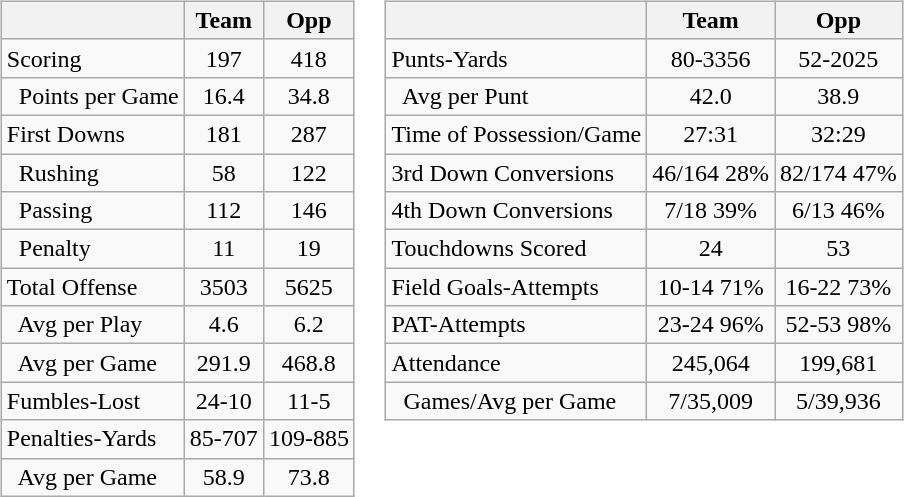<table>
<tr>
<td valign="top"><br><table class="wikitable" style="white-space:nowrap;">
<tr>
<th></th>
<th>Team</th>
<th>Opp</th>
</tr>
<tr>
<td>Scoring</td>
<td align="center">197</td>
<td align="center">418</td>
</tr>
<tr>
<td>  Points per Game</td>
<td align="center">16.4</td>
<td align="center">34.8</td>
</tr>
<tr>
<td>First Downs</td>
<td align="center">181</td>
<td align="center">287</td>
</tr>
<tr>
<td>  Rushing</td>
<td align="center">58</td>
<td align="center">122</td>
</tr>
<tr>
<td>  Passing</td>
<td align="center">112</td>
<td align="center">146</td>
</tr>
<tr>
<td>  Penalty</td>
<td align="center">11</td>
<td align="center">19</td>
</tr>
<tr>
<td>Total Offense</td>
<td align="center">3503</td>
<td align="center">5625</td>
</tr>
<tr>
<td>  Avg per Play</td>
<td align="center">4.6</td>
<td align="center">6.2</td>
</tr>
<tr>
<td>  Avg per Game</td>
<td align="center">291.9</td>
<td align="center">468.8</td>
</tr>
<tr>
<td>Fumbles-Lost</td>
<td align="center">24-10</td>
<td align="center">11-5</td>
</tr>
<tr>
<td>Penalties-Yards</td>
<td align="center">85-707</td>
<td align="center">109-885</td>
</tr>
<tr>
<td>  Avg per Game</td>
<td align="center">58.9</td>
<td align="center">73.8</td>
</tr>
</table>
</td>
<td valign="top"><br><table class="wikitable" style="white-space:nowrap;">
<tr>
<th></th>
<th>Team</th>
<th>Opp</th>
</tr>
<tr>
<td>Punts-Yards</td>
<td align="center">80-3356</td>
<td align="center">52-2025</td>
</tr>
<tr>
<td>  Avg per Punt</td>
<td align="center">42.0</td>
<td align="center">38.9</td>
</tr>
<tr>
<td>Time of Possession/Game</td>
<td align="center">27:31</td>
<td align="center">32:29</td>
</tr>
<tr>
<td>3rd Down Conversions</td>
<td align="center">46/164 28%</td>
<td align="center">82/174 47%</td>
</tr>
<tr>
<td>4th Down Conversions</td>
<td align="center">7/18 39%</td>
<td align="center">6/13 46%</td>
</tr>
<tr>
<td>Touchdowns Scored</td>
<td align="center">24</td>
<td align="center">53</td>
</tr>
<tr>
<td>Field Goals-Attempts</td>
<td align="center">10-14 71%</td>
<td align="center">16-22 73%</td>
</tr>
<tr>
<td>PAT-Attempts</td>
<td align="center">23-24 96%</td>
<td align="center">52-53 98%</td>
</tr>
<tr>
<td>Attendance</td>
<td align="center">245,064</td>
<td align="center">199,681</td>
</tr>
<tr>
<td>  Games/Avg per Game</td>
<td align="center">7/35,009</td>
<td align="center">5/39,936</td>
</tr>
</table>
</td>
</tr>
</table>
